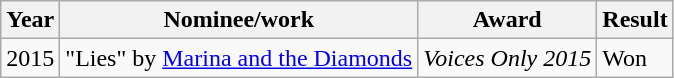<table class="wikitable">
<tr>
<th>Year</th>
<th>Nominee/work</th>
<th>Award</th>
<th>Result</th>
</tr>
<tr>
<td>2015</td>
<td>"Lies" by <a href='#'>Marina and the Diamonds</a></td>
<td><em>Voices Only 2015</em></td>
<td>Won</td>
</tr>
</table>
